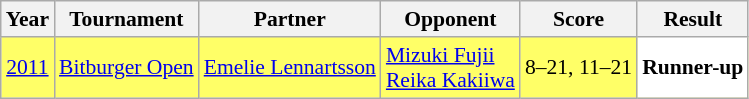<table class="sortable wikitable" style="font-size: 90%;">
<tr>
<th>Year</th>
<th>Tournament</th>
<th>Partner</th>
<th>Opponent</th>
<th>Score</th>
<th>Result</th>
</tr>
<tr style="background:#FFFF67">
<td align="center"><a href='#'>2011</a></td>
<td align="left"><a href='#'>Bitburger Open</a></td>
<td align="left"> <a href='#'>Emelie Lennartsson</a></td>
<td align="left"> <a href='#'>Mizuki Fujii</a><br> <a href='#'>Reika Kakiiwa</a></td>
<td align="left">8–21, 11–21</td>
<td style="text-align:left; background:white"> <strong>Runner-up</strong></td>
</tr>
</table>
